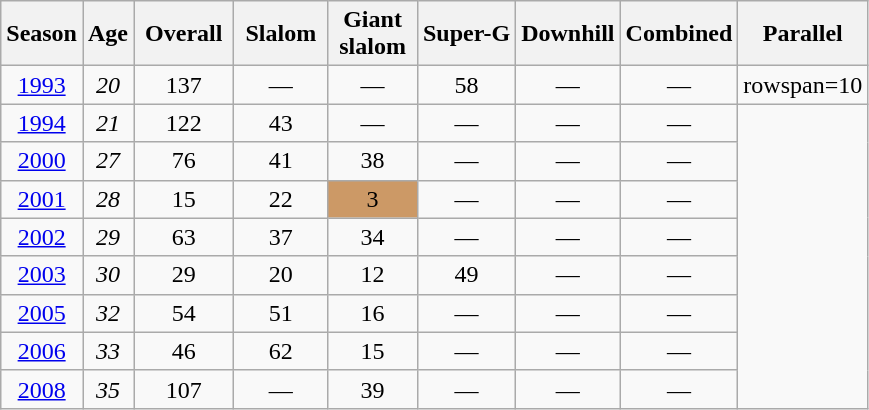<table class="wikitable" style="text-align:center; font-size:100%;">
<tr>
<th>Season</th>
<th>Age</th>
<th> Overall </th>
<th> Slalom </th>
<th>Giant<br> slalom </th>
<th>Super-G</th>
<th>Downhill</th>
<th>Combined</th>
<th>Parallel</th>
</tr>
<tr>
<td><a href='#'>1993</a></td>
<td><em>20</em></td>
<td>137</td>
<td>—</td>
<td>—</td>
<td>58</td>
<td>—</td>
<td>—</td>
<td>rowspan=10 </td>
</tr>
<tr>
<td><a href='#'>1994</a></td>
<td><em>21</em></td>
<td>122</td>
<td>43</td>
<td>—</td>
<td>—</td>
<td>—</td>
<td>—</td>
</tr>
<tr>
<td><a href='#'>2000</a></td>
<td><em>27</em></td>
<td>76</td>
<td>41</td>
<td>38</td>
<td>—</td>
<td>—</td>
<td>—</td>
</tr>
<tr>
<td><a href='#'>2001</a></td>
<td><em>28</em></td>
<td>15</td>
<td>22</td>
<td style="background:#c96;">3</td>
<td>—</td>
<td>—</td>
<td>—</td>
</tr>
<tr>
<td><a href='#'>2002</a></td>
<td><em>29</em></td>
<td>63</td>
<td>37</td>
<td>34</td>
<td>—</td>
<td>—</td>
<td>—</td>
</tr>
<tr>
<td><a href='#'>2003</a></td>
<td><em>30</em></td>
<td>29</td>
<td>20</td>
<td>12</td>
<td>49</td>
<td>—</td>
<td>—</td>
</tr>
<tr>
<td><a href='#'>2005</a></td>
<td><em>32</em></td>
<td>54</td>
<td>51</td>
<td>16</td>
<td>—</td>
<td>—</td>
<td>—</td>
</tr>
<tr>
<td><a href='#'>2006</a></td>
<td><em>33</em></td>
<td>46</td>
<td>62</td>
<td>15</td>
<td>—</td>
<td>—</td>
<td>—</td>
</tr>
<tr>
<td><a href='#'>2008</a></td>
<td><em>35</em></td>
<td>107</td>
<td>—</td>
<td>39</td>
<td>—</td>
<td>—</td>
<td>—</td>
</tr>
</table>
